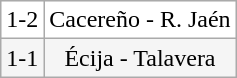<table class="wikitable">
<tr align=center bgcolor=white>
<td>1-2</td>
<td>Cacereño - R. Jaén</td>
</tr>
<tr align=center bgcolor=#F5F5F5>
<td>1-1</td>
<td>Écija - Talavera</td>
</tr>
</table>
